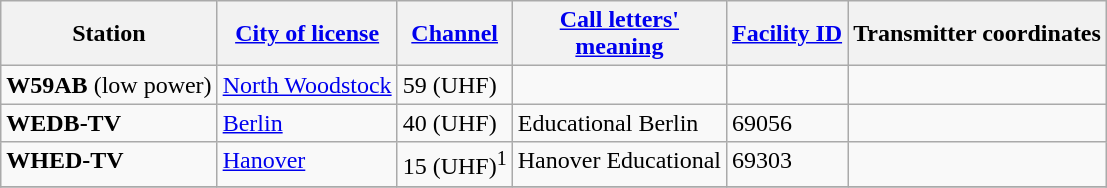<table class="sortable wikitable">
<tr>
<th>Station</th>
<th><a href='#'>City of license</a></th>
<th><a href='#'>Channel</a></th>
<th><a href='#'>Call letters'<br>meaning</a></th>
<th><a href='#'>Facility ID</a></th>
<th>Transmitter coordinates</th>
</tr>
<tr style="vertical-align: top; text-align: left;">
<td><strong>W59AB</strong> (low power)</td>
<td><a href='#'>North Woodstock</a></td>
<td>59 (UHF)</td>
<td></td>
<td></td>
<td></td>
</tr>
<tr style="vertical-align: top; text-align: left;">
<td><strong>WEDB-TV</strong></td>
<td><a href='#'>Berlin</a></td>
<td>40 (UHF)</td>
<td>Educational Berlin</td>
<td>69056</td>
<td></td>
</tr>
<tr style="vertical-align: top; text-align: left;">
<td><strong>WHED-TV</strong></td>
<td><a href='#'>Hanover</a></td>
<td>15 (UHF)<sup>1</sup></td>
<td>Hanover Educational</td>
<td>69303</td>
<td></td>
</tr>
<tr style="vertical-align: top; text-align: left;">
</tr>
</table>
